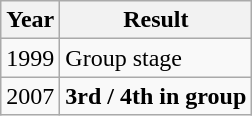<table class="wikitable">
<tr>
<th>Year</th>
<th>Result</th>
</tr>
<tr>
<td> 1999</td>
<td>Group stage</td>
</tr>
<tr>
<td> 2007</td>
<td> <strong>3rd / 4th in group</strong></td>
</tr>
</table>
